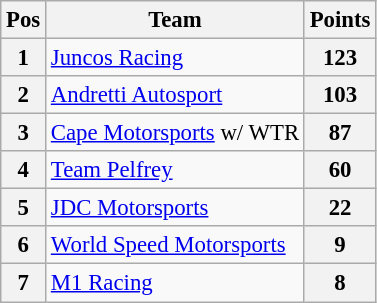<table class="wikitable" style="font-size: 95%;">
<tr>
<th>Pos</th>
<th>Team</th>
<th>Points</th>
</tr>
<tr>
<th>1</th>
<td> <a href='#'>Juncos Racing</a></td>
<th>123</th>
</tr>
<tr>
<th>2</th>
<td> <a href='#'>Andretti Autosport</a></td>
<th>103</th>
</tr>
<tr>
<th>3</th>
<td> <a href='#'>Cape Motorsports</a> w/ WTR</td>
<th>87</th>
</tr>
<tr>
<th>4</th>
<td> <a href='#'>Team Pelfrey</a></td>
<th>60</th>
</tr>
<tr>
<th>5</th>
<td> <a href='#'>JDC Motorsports</a></td>
<th>22</th>
</tr>
<tr>
<th>6</th>
<td> <a href='#'>World Speed Motorsports</a></td>
<th>9</th>
</tr>
<tr>
<th>7</th>
<td> <a href='#'>M1 Racing</a></td>
<th>8</th>
</tr>
</table>
